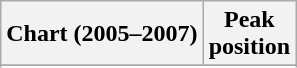<table class="wikitable sortable plainrowheaders" style="text-align:center">
<tr>
<th scope="col">Chart (2005–2007)</th>
<th scope="col">Peak<br>position</th>
</tr>
<tr>
</tr>
<tr>
</tr>
<tr>
</tr>
<tr>
</tr>
</table>
